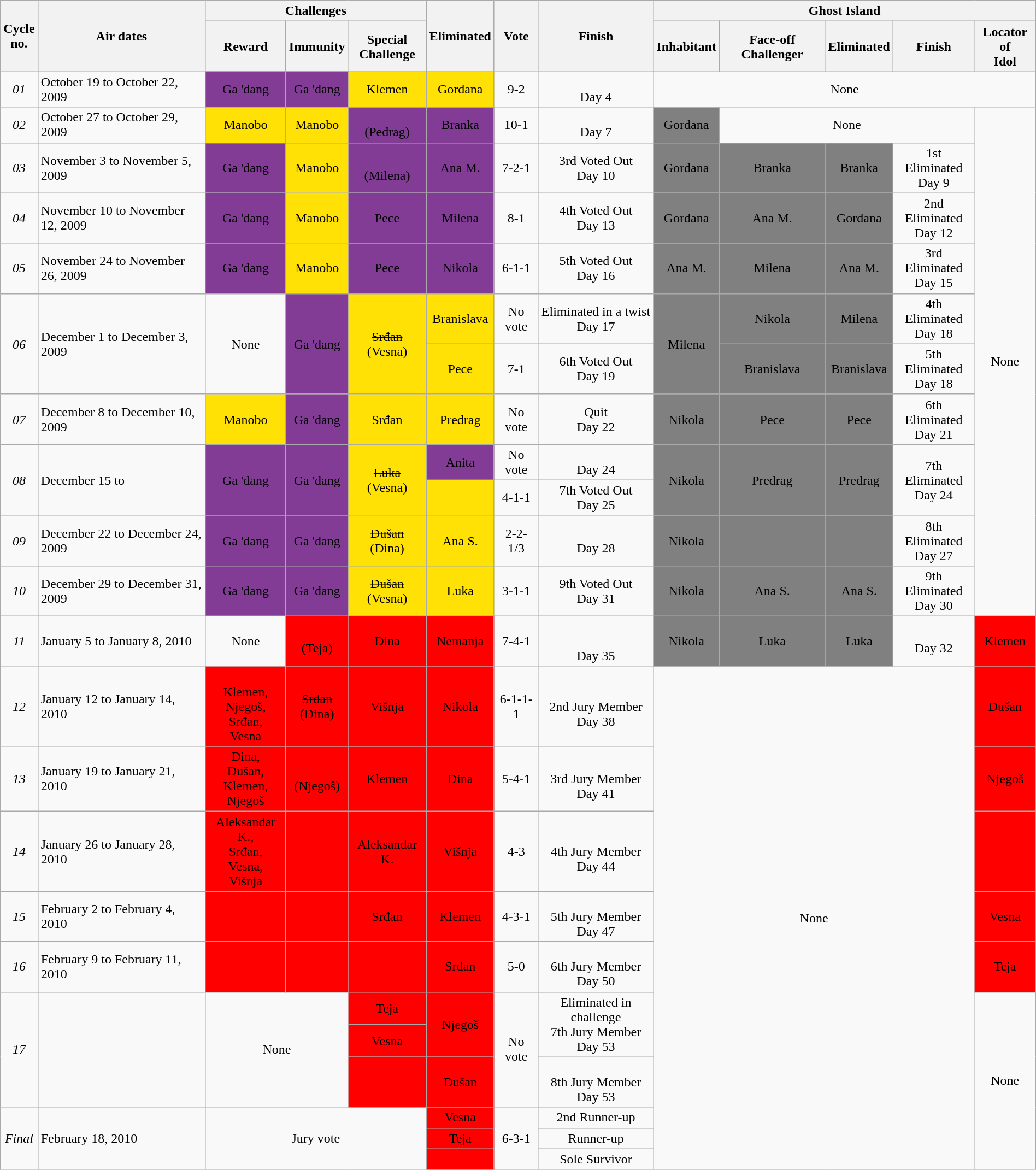<table class="wikitable" style="margin:auto;">
<tr>
<th bgcolor="gray" rowspan="2">Cycle<br>no.</th>
<th bgcolor="gray" rowspan="2">Air dates</th>
<th bgcolor="gray" colspan="3">Challenges</th>
<th bgcolor="gray" rowspan="2">Eliminated</th>
<th bgcolor="gray" rowspan="2">Vote</th>
<th bgcolor="gray" rowspan="2">Finish</th>
<th bgcolor="gray" colspan="5">Ghost Island</th>
</tr>
<tr>
<th bgcolor="gray">Reward</th>
<th bgcolor="gray">Immunity</th>
<th bgcolor="gray">Special<br>Challenge</th>
<th bgcolor="gray">Inhabitant</th>
<th bgcolor="gray">Face-off Challenger</th>
<th bgcolor="gray">Eliminated</th>
<th bgcolor="gray">Finish</th>
<th bgcolor="gray">Locator of <br>Idol</th>
</tr>
<tr>
<td align="center"><em>01</em></td>
<td>October 19 to October 22, 2009</td>
<td bgcolor="#823C96" align="center"><span>Ga 'dang</span></td>
<td bgcolor="#823C96" align="center"><span>Ga 'dang</span></td>
<td align="center" bgcolor="#FFE105">Klemen</td>
<td align="center" bgcolor="#FFE105">Gordana</td>
<td align="center">9-2</td>
<td align="center"><br>Day 4</td>
<td align="center" colspan="5">None</td>
</tr>
<tr>
<td align="center"><em>02</em></td>
<td>October 27 to October 29, 2009</td>
<td align="center" bgcolor="#FFE105">Manobo</td>
<td align="center" bgcolor="#FFE105">Manobo</td>
<td align="center" bgcolor="#823C96"><span><s></s><br>(Pedrag)</span></td>
<td align="center" bgcolor="#823C96"><span>Branka</span></td>
<td align="center">10-1</td>
<td align="center"><br>Day 7</td>
<td align="center" bgcolor="gray">Gordana</td>
<td align="center" colspan="3">None</td>
<td align="center" rowspan="11">None</td>
</tr>
<tr>
<td align="center"><em>03</em></td>
<td>November 3 to November 5, 2009</td>
<td bgcolor="#823C96" align="center"><span>Ga 'dang</span></td>
<td align="center" bgcolor="#FFE105">Manobo</td>
<td align="center" bgcolor="#823C96"><span><s></s><br>(Milena)</span></td>
<td align="center" bgcolor="#823C96"><span>Ana M.</span></td>
<td align="center">7-2-1</td>
<td align="center">3rd Voted Out<br>Day 10</td>
<td align="center" bgcolor="gray">Gordana</td>
<td align="center" bgcolor="gray">Branka</td>
<td align="center" bgcolor="gray">Branka</td>
<td align="center">1st Eliminated<br>Day 9</td>
</tr>
<tr>
<td align="center"><em>04</em></td>
<td>November 10 to November 12, 2009</td>
<td bgcolor="#823C96" align="center"><span>Ga 'dang</span></td>
<td align="center" bgcolor="#FFE105">Manobo</td>
<td align="center" bgcolor="#823C96"><span>Pece</span></td>
<td align="center" bgcolor="#823C96"><span>Milena</span></td>
<td align="center">8-1</td>
<td align="center">4th Voted Out<br>Day 13</td>
<td align="center" bgcolor="gray">Gordana</td>
<td align="center" bgcolor="gray">Ana M.</td>
<td align="center" bgcolor="gray">Gordana</td>
<td align="center">2nd Eliminated<br>Day 12</td>
</tr>
<tr>
<td align="center"><em>05</em></td>
<td>November 24 to November 26, 2009</td>
<td bgcolor="#823C96" align="center"><span>Ga 'dang</span></td>
<td align="center" bgcolor="#FFE105">Manobo</td>
<td align="center" bgcolor="#823C96"><span>Pece</span></td>
<td align="center" bgcolor="#823C96"><span>Nikola</span></td>
<td align="center">6-1-1</td>
<td align="center">5th Voted Out<br>Day 16</td>
<td align="center" bgcolor="gray">Ana M.</td>
<td align="center" bgcolor="gray">Milena</td>
<td align="center" bgcolor="gray">Ana M.</td>
<td align="center">3rd Eliminated<br>Day 15</td>
</tr>
<tr>
<td align="center" rowspan="2"><em>06</em></td>
<td rowspan="2">December 1 to December 3, 2009</td>
<td align="center" rowspan="2">None</td>
<td align="center" bgcolor="#823C96" rowspan="2"><span>Ga 'dang</span></td>
<td align="center" bgcolor="#FFE105" rowspan="2"><s>Srđan</s><br>(Vesna) </td>
<td align="center" bgcolor="#FFE105">Branislava</td>
<td align="center">No vote</td>
<td align="center">Eliminated in a twist<br>Day 17</td>
<td align="center" bgcolor="gray" rowspan="2">Milena</td>
<td align="center" bgcolor="gray">Nikola</td>
<td align="center" bgcolor="gray">Milena</td>
<td align="center">4th Eliminated<br>Day 18</td>
</tr>
<tr>
<td align="center" bgcolor="#FFE105">Pece</td>
<td align="center">7-1</td>
<td align="center">6th Voted Out<br>Day 19</td>
<td align="center" bgcolor="gray">Branislava</td>
<td align="center" bgcolor="gray">Branislava</td>
<td align="center">5th Eliminated<br>Day 18</td>
</tr>
<tr>
<td align="center"><em>07</em></td>
<td>December 8 to December 10, 2009</td>
<td align="center" bgcolor="#FFE105">Manobo</td>
<td bgcolor="#823C96" align="center"><span>Ga 'dang</span></td>
<td align="center" bgcolor="#FFE105">Srđan</td>
<td align="center" bgcolor="#FFE105">Predrag</td>
<td align="center">No vote</td>
<td align="center">Quit<br>Day 22</td>
<td align="center" bgcolor="gray">Nikola</td>
<td align="center" bgcolor="gray">Pece</td>
<td align="center" bgcolor="gray">Pece</td>
<td align="center">6th Eliminated<br>Day 21</td>
</tr>
<tr>
<td align="center" rowspan="2"><em>08</em></td>
<td rowspan="2">December 15 to </td>
<td align="center" bgcolor="#823C96" rowspan="2"><span>Ga 'dang</span></td>
<td align="center" bgcolor="#823C96" rowspan="2"><span>Ga 'dang</span></td>
<td align="center" bgcolor="#FFE105" rowspan="2"><s>Luka</s><br>(Vesna)</td>
<td align="center" bgcolor="#823C96"><span>Anita</span></td>
<td align="center">No vote</td>
<td align="center"><br>Day 24</td>
<td align="center" bgcolor="gray" rowspan="2">Nikola</td>
<td align="center" bgcolor="gray" rowspan="2">Predrag</td>
<td align="center" bgcolor="gray" rowspan="2">Predrag</td>
<td align="center" rowspan="2">7th Eliminated<br>Day 24</td>
</tr>
<tr>
<td align="center" bgcolor="#FFE105"></td>
<td align="center">4-1-1</td>
<td align="center">7th Voted Out<br>Day 25</td>
</tr>
<tr>
<td align="center"><em>09</em></td>
<td>December 22 to December 24, 2009</td>
<td bgcolor="#823C96" align="center"><span>Ga 'dang</span></td>
<td bgcolor="#823C96" align="center"><span>Ga 'dang</span></td>
<td align="center" bgcolor="#FFE105"><s>Dušan</s><br>(Dina)</td>
<td align="center" bgcolor="#FFE105">Ana S.</td>
<td align="center">2-2-1/3</td>
<td align="center"><br>Day 28</td>
<td align="center" bgcolor="gray">Nikola</td>
<td align="center" bgcolor="gray"></td>
<td align="center" bgcolor="gray"></td>
<td align="center">8th Eliminated<br>Day 27</td>
</tr>
<tr>
<td align="center"><em>10</em></td>
<td>December 29 to December 31, 2009</td>
<td bgcolor="#823C96" align="center"><span>Ga 'dang</span></td>
<td bgcolor="#823C96" align="center"><span>Ga 'dang</span></td>
<td align="center" bgcolor="#FFE105"><s>Dušan</s><br>(Vesna)</td>
<td align="center" bgcolor="#FFE105">Luka</td>
<td align="center">3-1-1</td>
<td align="center">9th Voted Out<br>Day 31</td>
<td align="center" bgcolor="gray">Nikola</td>
<td align="center" bgcolor="gray">Ana S.</td>
<td align="center" bgcolor="gray">Ana S.</td>
<td align="center">9th Eliminated<br>Day 30</td>
</tr>
<tr>
<td align="center"><em>11</em></td>
<td>January 5 to January 8, 2010</td>
<td align="center">None</td>
<td bgcolor="red" align="center"><span><s></s><br>(Teja)</span></td>
<td bgcolor="red" align="center"><span>Dina</span></td>
<td bgcolor="red" align="center"><span>Nemanja</span></td>
<td align="center">7-4-1</td>
<td align="center"><br><br>Day 35</td>
<td align="center" bgcolor="gray">Nikola</td>
<td align="center" bgcolor="gray">Luka</td>
<td align="center" bgcolor="gray">Luka</td>
<td align="center"><br>Day 32</td>
<td bgcolor="red" align="center"><span>Klemen</span></td>
</tr>
<tr>
<td align="center"><em>12</em></td>
<td>January 12 to January 14, 2010</td>
<td align="center" bgcolor="red"><span><br>Klemen,<br>Njegoš,<br>Srđan,<br>Vesna</span></td>
<td bgcolor="red" align="center"><span><s>Srđan</s><br>(Dina)</span></td>
<td bgcolor="red" align="center"><span>Višnja</span></td>
<td bgcolor="red" align="center"><span>Nikola</span></td>
<td align="center">6-1-1-1</td>
<td align="center"><br>2nd Jury Member<br>Day 38</td>
<td align="center" colspan="4" rowspan="11">None</td>
<td bgcolor="red" align="center"><span>Dušan</span></td>
</tr>
<tr>
<td align="center"><em>13</em></td>
<td>January 19 to January 21, 2010</td>
<td align="center" bgcolor="red"><span>Dina,<br>Dušan,<br>Klemen,<br>Njegoš</span></td>
<td bgcolor="red" align="center"><span><s></s><br>(Njegoŝ)</span></td>
<td bgcolor="red" align="center"><span>Klemen</span></td>
<td bgcolor="red" align="center"><span>Dina</span></td>
<td align="center">5-4-1</td>
<td align="center"><br>3rd Jury Member<br>Day 41</td>
<td bgcolor="red" align="center"><span>Njegoš</span></td>
</tr>
<tr>
<td align="center"><em>14</em></td>
<td>January 26 to January 28, 2010</td>
<td align="center" bgcolor="red"><span>Aleksandar K.,<br>Srđan,<br>Vesna,<br>Višnja</span></td>
<td bgcolor="red" align="center"><span></span></td>
<td bgcolor="red" align="center"><span>Aleksandar K.</span></td>
<td bgcolor="red" align="center"><span>Višnja</span></td>
<td align="center">4-3</td>
<td align="center"><br>4th Jury Member<br>Day 44</td>
<td bgcolor="red" align="center"><span></span></td>
</tr>
<tr>
<td align="center"><em>15</em></td>
<td>February 2 to February 4, 2010</td>
<td align="center" bgcolor="red"><span><br></span></td>
<td bgcolor="red" align="center"><span></span></td>
<td bgcolor="red" align="center"><span>Srđan</span></td>
<td bgcolor="red" align="center"><span>Klemen</span></td>
<td align="center">4-3-1</td>
<td align="center"><br>5th Jury Member<br>Day 47</td>
<td bgcolor="red" align="center"><span>Vesna</span></td>
</tr>
<tr>
<td align="center"><em>16</em></td>
<td>February 9 to February 11, 2010</td>
<td align="center" bgcolor="red"><span><br></span></td>
<td bgcolor="red" align="center"><span><s></s><br></span></td>
<td bgcolor="red" align="center"><span></span></td>
<td bgcolor="red" align="center"><span>Srđan</span></td>
<td align="center">5-0</td>
<td align="center"><br>6th Jury Member<br>Day 50</td>
<td bgcolor="red" align="center"><span>Teja</span></td>
</tr>
<tr>
<td align="center" rowspan="3"><em>17</em></td>
<td rowspan="3"> </td>
<td align="center" colspan="2" rowspan="3">None</td>
<td bgcolor="red" align="center"><span>Teja</span></td>
<td bgcolor="red" align="center" rowspan="2"><span>Njegoš</span></td>
<td align="center" rowspan="3">No<br>vote</td>
<td align="center" rowspan="2">Eliminated in challenge<br>7th Jury Member<br>Day 53</td>
<td align="center" rowspan="6">None</td>
</tr>
<tr>
<td bgcolor="red" align="center"><span>Vesna</span></td>
</tr>
<tr>
<td bgcolor="red" align="center"><span></span></td>
<td bgcolor="red" align="center" rowspan="1"><span>Dušan</span></td>
<td align="center" rowspan="1"><br>8th Jury Member<br>Day 53</td>
</tr>
<tr>
<td align="center" rowspan="3"><em>Final</em></td>
<td rowspan="3">February 18, 2010</td>
<td align="center" colspan="3" rowspan="3">Jury vote</td>
<td bgcolor="red" align="center"><span>Vesna</span></td>
<td align="center" rowspan="3">6-3-1</td>
<td align="center">2nd Runner-up</td>
</tr>
<tr>
<td bgcolor="red" align="center"><span>Teja</span></td>
<td align="center">Runner-up</td>
</tr>
<tr>
<td bgcolor="red" align="center"><span></span></td>
<td align="center">Sole Survivor</td>
</tr>
</table>
